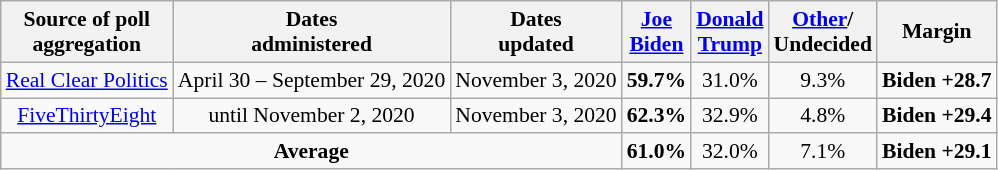<table class="wikitable sortable" style="text-align:center;font-size:90%;line-height:17px">
<tr>
<th>Source of poll<br>aggregation</th>
<th>Dates<br> administered</th>
<th>Dates<br> updated</th>
<th class="unsortable"><a href='#'>Joe<br>Biden</a><br><small></small></th>
<th class="unsortable"><a href='#'>Donald<br>Trump</a><br><small></small></th>
<th class="unsortable"><a href='#'>Other</a>/<br>Undecided<br></th>
<th>Margin<br></th>
</tr>
<tr>
<td><a href='#'>Real Clear Politics</a></td>
<td>April 30 – September 29, 2020</td>
<td>November 3, 2020</td>
<td><strong>59.7%</strong></td>
<td>31.0%</td>
<td>9.3%</td>
<td><strong>Biden +28.7</strong></td>
</tr>
<tr>
<td><a href='#'>FiveThirtyEight</a></td>
<td>until November 2, 2020</td>
<td>November 3, 2020</td>
<td><strong>62.3%</strong></td>
<td>32.9%</td>
<td>4.8%</td>
<td><strong>Biden +29.4</strong></td>
</tr>
<tr>
<td colspan="3"><strong>Average</strong></td>
<td><strong>61.0%</strong></td>
<td>32.0%</td>
<td>7.1%</td>
<td><strong>Biden +29.1</strong></td>
</tr>
</table>
